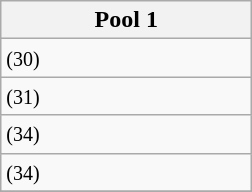<table class="wikitable">
<tr>
<th width=160>Pool 1</th>
</tr>
<tr>
<td> <small>(30)</small></td>
</tr>
<tr>
<td> <small>(31)</small></td>
</tr>
<tr>
<td> <small>(34)</small></td>
</tr>
<tr>
<td> <small>(34)</small></td>
</tr>
<tr>
</tr>
</table>
